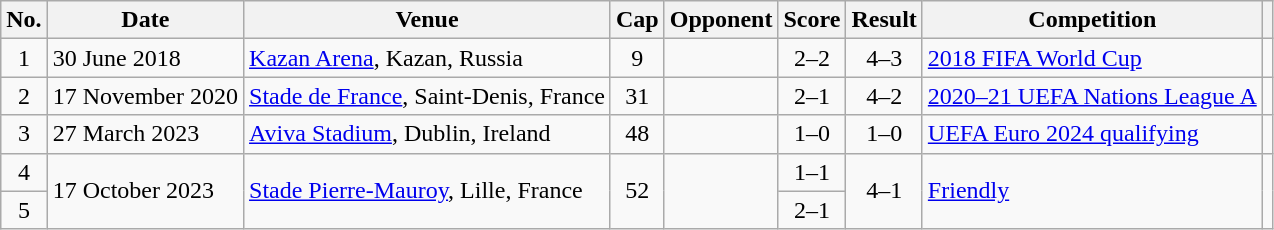<table class="wikitable sortable">
<tr>
<th scope="col">No.</th>
<th scope="col">Date</th>
<th scope="col">Venue</th>
<th scope="col">Cap</th>
<th scope="col">Opponent</th>
<th scope="col">Score</th>
<th scope="col">Result</th>
<th scope="col">Competition</th>
<th scope="col" class="unsortable"></th>
</tr>
<tr>
<td style="text-align: center;">1</td>
<td>30 June 2018</td>
<td><a href='#'>Kazan Arena</a>, Kazan, Russia</td>
<td style="text-align: center;">9</td>
<td></td>
<td style="text-align: center;">2–2</td>
<td style="text-align: center;">4–3</td>
<td><a href='#'>2018 FIFA World Cup</a></td>
<td style="text-align: center;"></td>
</tr>
<tr>
<td style="text-align: center;">2</td>
<td>17 November 2020</td>
<td><a href='#'>Stade de France</a>, Saint-Denis, France</td>
<td style="text-align: center;">31</td>
<td></td>
<td style="text-align: center;">2–1</td>
<td style="text-align: center;">4–2</td>
<td><a href='#'>2020–21 UEFA Nations League A</a></td>
<td style="text-align: center;"></td>
</tr>
<tr>
<td style="text-align: center;">3</td>
<td>27 March 2023</td>
<td><a href='#'>Aviva Stadium</a>, Dublin, Ireland</td>
<td style="text-align: center;">48</td>
<td></td>
<td style="text-align: center;">1–0</td>
<td style="text-align: center;">1–0</td>
<td><a href='#'>UEFA Euro 2024 qualifying</a></td>
<td style="text-align: center;"></td>
</tr>
<tr>
<td scope=row style=text-align:center>4</td>
<td rowspan=2>17 October 2023</td>
<td rowspan=2><a href='#'>Stade Pierre-Mauroy</a>, Lille, France</td>
<td rowspan=2 align=center>52</td>
<td rowspan=2></td>
<td align=center>1–1</td>
<td rowspan=2 align=center>4–1</td>
<td rowspan=2><a href='#'>Friendly</a></td>
<td rowspan="2" align="center"></td>
</tr>
<tr>
<td scope=row style=text-align:center>5</td>
<td align=center>2–1</td>
</tr>
</table>
